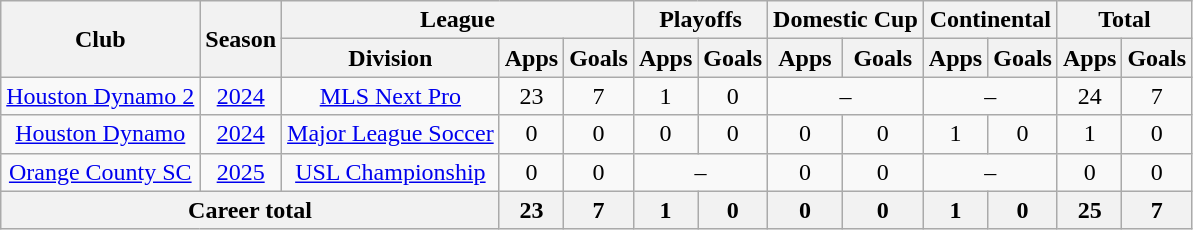<table class="wikitable" style="text-align: center">
<tr>
<th rowspan="2">Club</th>
<th rowspan="2">Season</th>
<th colspan="3">League</th>
<th colspan="2">Playoffs</th>
<th colspan="2">Domestic Cup</th>
<th colspan="2">Continental</th>
<th colspan="2">Total</th>
</tr>
<tr>
<th>Division</th>
<th>Apps</th>
<th>Goals</th>
<th>Apps</th>
<th>Goals</th>
<th>Apps</th>
<th>Goals</th>
<th>Apps</th>
<th>Goals</th>
<th>Apps</th>
<th>Goals</th>
</tr>
<tr>
<td><a href='#'>Houston Dynamo 2</a></td>
<td><a href='#'>2024</a></td>
<td><a href='#'>MLS Next Pro</a></td>
<td>23</td>
<td>7</td>
<td>1</td>
<td>0</td>
<td colspan="2">–</td>
<td colspan="2">–</td>
<td>24</td>
<td>7</td>
</tr>
<tr>
<td><a href='#'>Houston Dynamo</a></td>
<td><a href='#'>2024</a></td>
<td><a href='#'>Major League Soccer</a></td>
<td>0</td>
<td>0</td>
<td>0</td>
<td>0</td>
<td>0</td>
<td>0</td>
<td>1</td>
<td>0</td>
<td>1</td>
<td>0</td>
</tr>
<tr>
<td><a href='#'>Orange County SC</a></td>
<td><a href='#'>2025</a></td>
<td><a href='#'>USL Championship</a></td>
<td>0</td>
<td>0</td>
<td colspan="2">–</td>
<td>0</td>
<td>0</td>
<td colspan="2">–</td>
<td>0</td>
<td>0</td>
</tr>
<tr>
<th colspan="3"><strong>Career total</strong></th>
<th>23</th>
<th>7</th>
<th>1</th>
<th>0</th>
<th>0</th>
<th>0</th>
<th>1</th>
<th>0</th>
<th>25</th>
<th>7</th>
</tr>
</table>
